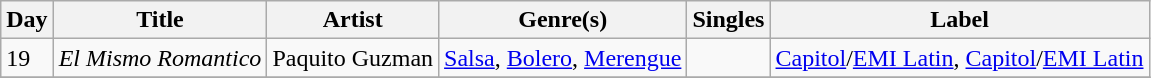<table class="wikitable sortable" style="text-align: left;">
<tr>
<th>Day</th>
<th>Title</th>
<th>Artist</th>
<th>Genre(s)</th>
<th>Singles</th>
<th>Label</th>
</tr>
<tr>
<td>19</td>
<td><em>El Mismo Romantico</em></td>
<td>Paquito Guzman</td>
<td><a href='#'>Salsa</a>, <a href='#'>Bolero</a>, <a href='#'>Merengue</a></td>
<td></td>
<td><a href='#'>Capitol</a>/<a href='#'>EMI Latin</a>, <a href='#'>Capitol</a>/<a href='#'>EMI Latin</a></td>
</tr>
<tr>
</tr>
</table>
